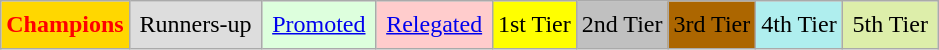<table class="wikitable">
<tr>
<td style="color:Red;background-color:Gold"><strong>Champions</strong></td>
<td style="background-color:#DDD;padding:0.4em">Runners-up</td>
<td style="background-color:#DFD;padding:0.4em"><a href='#'>Promoted</a></td>
<td style="background-color:#FCC;padding:0.4em"><a href='#'>Relegated</a></td>
<td style="background-color:#FFFF00;">1st Tier</td>
<td style="background-color:Silver">2nd Tier</td>
<td style="background-color:#ac6600">3rd Tier</td>
<td style="background-color:#AFEEEE">4th Tier</td>
<td style="background-color:#DEA;padding:0.4em">5th Tier</td>
</tr>
</table>
